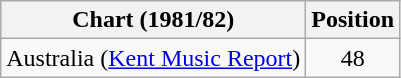<table class="wikitable">
<tr>
<th>Chart (1981/82)</th>
<th>Position</th>
</tr>
<tr>
<td>Australia (<a href='#'>Kent Music Report</a>)</td>
<td align="center">48</td>
</tr>
</table>
